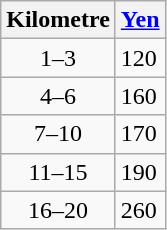<table class=wikitable>
<tr>
<th>Kilometre</th>
<th><a href='#'>Yen</a></th>
</tr>
<tr>
<td align=center>1–3</td>
<td>120</td>
</tr>
<tr>
<td align=center>4–6</td>
<td>160</td>
</tr>
<tr>
<td align=center>7–10</td>
<td>170</td>
</tr>
<tr>
<td align=center>11–15</td>
<td>190</td>
</tr>
<tr>
<td align=center>16–20</td>
<td>260</td>
</tr>
</table>
